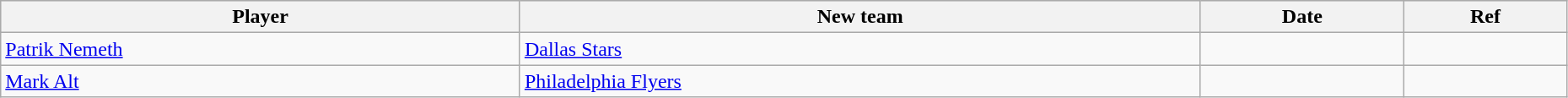<table class="wikitable" width=98%>
<tr style="background:#ddd; text-align:center;">
<th>Player</th>
<th>New team</th>
<th>Date</th>
<th>Ref</th>
</tr>
<tr>
<td><a href='#'>Patrik Nemeth</a></td>
<td><a href='#'>Dallas Stars</a></td>
<td></td>
<td></td>
</tr>
<tr>
<td><a href='#'>Mark Alt</a></td>
<td><a href='#'>Philadelphia Flyers</a></td>
<td></td>
<td></td>
</tr>
</table>
